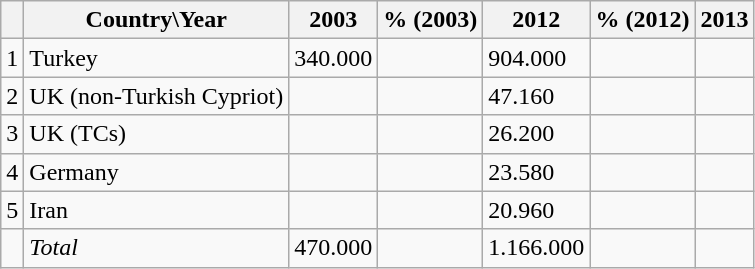<table class="wikitable sortable">
<tr>
<th></th>
<th>Country\Year</th>
<th>2003</th>
<th>% (2003)</th>
<th>2012</th>
<th>% (2012)</th>
<th>2013</th>
</tr>
<tr>
<td>1</td>
<td>Turkey</td>
<td>340.000</td>
<td></td>
<td>904.000</td>
<td></td>
<td></td>
</tr>
<tr>
<td>2</td>
<td>UK (non-Turkish Cypriot)</td>
<td></td>
<td></td>
<td>47.160</td>
<td></td>
<td></td>
</tr>
<tr>
<td>3</td>
<td>UK (TCs)</td>
<td></td>
<td></td>
<td>26.200</td>
<td></td>
<td></td>
</tr>
<tr>
<td>4</td>
<td>Germany</td>
<td></td>
<td></td>
<td>23.580</td>
<td></td>
<td></td>
</tr>
<tr>
<td>5</td>
<td>Iran</td>
<td></td>
<td></td>
<td>20.960</td>
<td></td>
<td></td>
</tr>
<tr>
<td></td>
<td><em>Total</em></td>
<td>470.000</td>
<td></td>
<td>1.166.000</td>
<td></td>
<td></td>
</tr>
</table>
